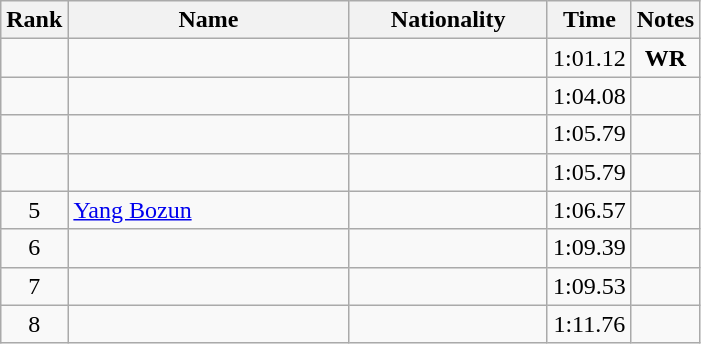<table class="wikitable sortable" style="text-align:center">
<tr>
<th>Rank</th>
<th style="width:180px">Name</th>
<th style="width:125px">Nationality</th>
<th>Time</th>
<th>Notes</th>
</tr>
<tr>
<td></td>
<td style="text-align:left;"></td>
<td style="text-align:left;"></td>
<td>1:01.12</td>
<td><strong>WR</strong></td>
</tr>
<tr>
<td></td>
<td style="text-align:left;"></td>
<td style="text-align:left;"></td>
<td>1:04.08</td>
<td></td>
</tr>
<tr>
<td></td>
<td style="text-align:left;"></td>
<td style="text-align:left;"></td>
<td>1:05.79</td>
<td></td>
</tr>
<tr>
<td></td>
<td style="text-align:left;"></td>
<td style="text-align:left;"></td>
<td>1:05.79</td>
<td></td>
</tr>
<tr>
<td>5</td>
<td style="text-align:left;"><a href='#'>Yang Bozun</a></td>
<td style="text-align:left;"></td>
<td>1:06.57</td>
<td></td>
</tr>
<tr>
<td>6</td>
<td style="text-align:left;"></td>
<td style="text-align:left;"></td>
<td>1:09.39</td>
<td></td>
</tr>
<tr>
<td>7</td>
<td style="text-align:left;"></td>
<td style="text-align:left;"></td>
<td>1:09.53</td>
<td></td>
</tr>
<tr>
<td>8</td>
<td style="text-align:left;"></td>
<td style="text-align:left;"></td>
<td>1:11.76</td>
<td></td>
</tr>
</table>
